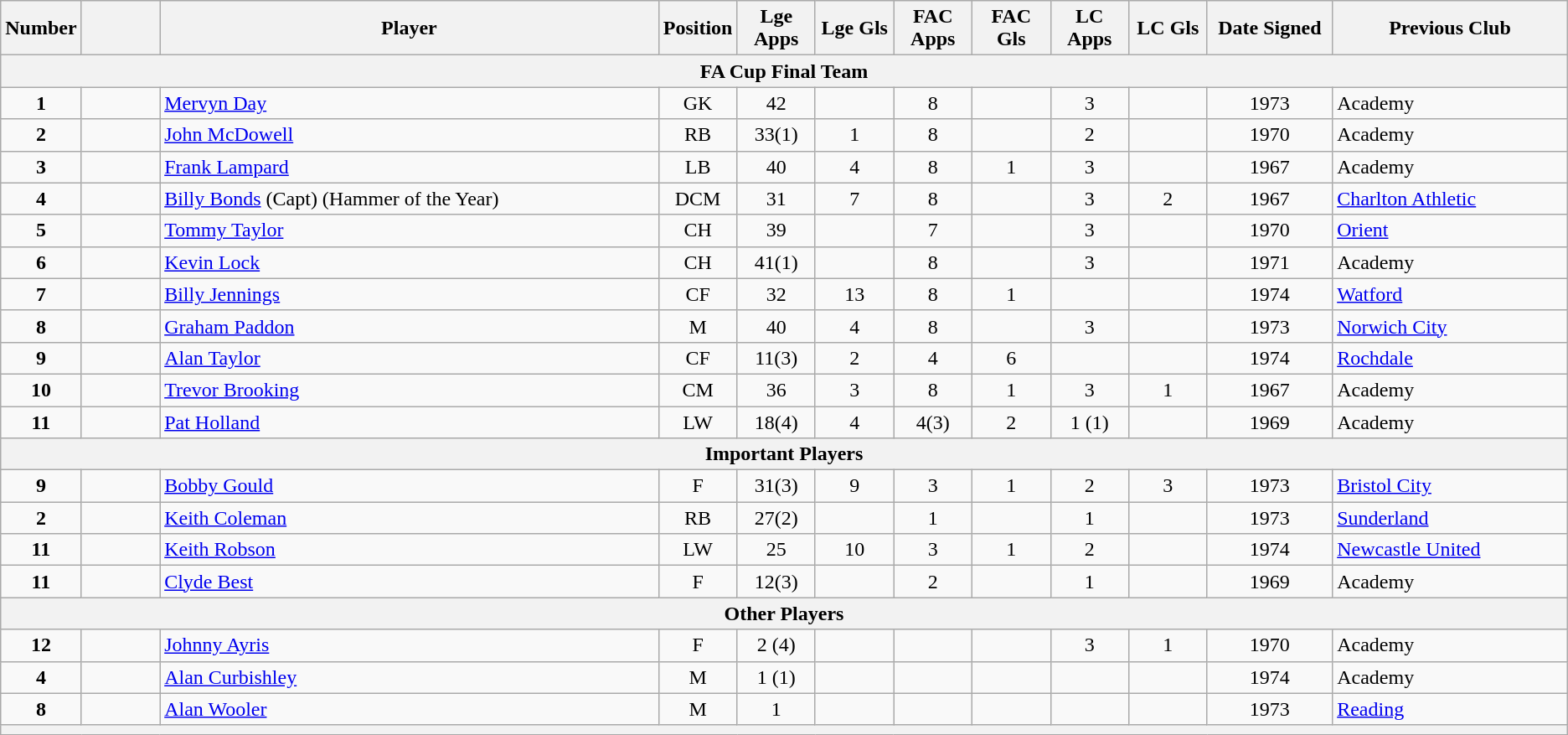<table class="wikitable">
<tr>
<th width=5%>Number</th>
<th width=5%></th>
<th !width=12%>Player</th>
<th width=5%>Position</th>
<th width=5%>Lge Apps</th>
<th width=5%>Lge Gls</th>
<th width=5%>FAC Apps</th>
<th width=5%>FAC Gls</th>
<th width=5%>LC Apps</th>
<th width=5%>LC Gls</th>
<th width=8%>Date Signed</th>
<th width=15%>Previous Club</th>
</tr>
<tr>
<th colspan=12 bgcolor=#6fd6f5>FA Cup Final Team</th>
</tr>
<tr>
<td align=center><strong>1</strong></td>
<td align=center></td>
<td><a href='#'>Mervyn Day</a></td>
<td align=center>GK</td>
<td align=center>42</td>
<td align=center></td>
<td align=center>8</td>
<td align=center></td>
<td align=center>3</td>
<td align=center></td>
<td align=center>1973</td>
<td>Academy</td>
</tr>
<tr>
<td align=center><strong>2</strong></td>
<td align=center></td>
<td><a href='#'>John McDowell</a></td>
<td align=center>RB</td>
<td align=center>33(1)</td>
<td align=center>1</td>
<td align=center>8</td>
<td align=center></td>
<td align=center>2</td>
<td align=center></td>
<td align=center>1970</td>
<td>Academy</td>
</tr>
<tr>
<td align=center><strong>3</strong></td>
<td align=center></td>
<td><a href='#'>Frank Lampard</a></td>
<td align=center>LB</td>
<td align=center>40</td>
<td align=center>4</td>
<td align=center>8</td>
<td align=center>1</td>
<td align=center>3</td>
<td align=center></td>
<td align=center>1967</td>
<td>Academy</td>
</tr>
<tr>
<td align=center><strong>4</strong></td>
<td align=center></td>
<td><a href='#'>Billy Bonds</a> (Capt) (Hammer of the Year)</td>
<td align=center>DCM</td>
<td align=center>31</td>
<td align=center>7</td>
<td align=center>8</td>
<td align=center></td>
<td align=center>3</td>
<td align=center>2</td>
<td align=center>1967</td>
<td><a href='#'>Charlton Athletic</a></td>
</tr>
<tr>
<td align=center><strong>5</strong></td>
<td align=center></td>
<td><a href='#'>Tommy Taylor</a></td>
<td align=center>CH</td>
<td align=center>39</td>
<td align=center></td>
<td align=center>7</td>
<td align=center></td>
<td align=center>3</td>
<td align=center></td>
<td align=center>1970</td>
<td><a href='#'>Orient</a></td>
</tr>
<tr>
<td align=center><strong>6</strong></td>
<td align=center></td>
<td><a href='#'>Kevin Lock</a></td>
<td align=center>CH</td>
<td align=center>41(1)</td>
<td align=center></td>
<td align=center>8</td>
<td align=center></td>
<td align=center>3</td>
<td align=center></td>
<td align=center>1971</td>
<td>Academy</td>
</tr>
<tr>
<td align=center><strong>7</strong></td>
<td align=center></td>
<td><a href='#'>Billy Jennings</a></td>
<td align=center>CF</td>
<td align=center>32</td>
<td align=center>13</td>
<td align=center>8</td>
<td align=center>1</td>
<td align=center></td>
<td align=center></td>
<td align=center>1974</td>
<td><a href='#'>Watford</a></td>
</tr>
<tr>
<td align=center><strong>8</strong></td>
<td align=center></td>
<td><a href='#'>Graham Paddon</a></td>
<td align=center>M</td>
<td align=center>40</td>
<td align=center>4</td>
<td align=center>8</td>
<td align=center></td>
<td align=center>3</td>
<td align=center></td>
<td align=center>1973</td>
<td><a href='#'>Norwich City</a></td>
</tr>
<tr>
<td align=center><strong>9</strong></td>
<td align=center></td>
<td><a href='#'>Alan Taylor</a></td>
<td align=center>CF</td>
<td align=center>11(3)</td>
<td align=center>2</td>
<td align=center>4</td>
<td align=center>6</td>
<td align=center></td>
<td align=center></td>
<td align=center>1974</td>
<td><a href='#'>Rochdale</a></td>
</tr>
<tr>
<td align=center><strong>10</strong></td>
<td align=center></td>
<td><a href='#'>Trevor Brooking</a></td>
<td align=center>CM</td>
<td align=center>36</td>
<td align=center>3</td>
<td align=center>8</td>
<td align=center>1</td>
<td align=center>3</td>
<td align=center>1</td>
<td align=center>1967</td>
<td>Academy</td>
</tr>
<tr>
<td align=center><strong>11</strong></td>
<td align=center></td>
<td><a href='#'>Pat Holland</a></td>
<td align=center>LW</td>
<td align=center>18(4)</td>
<td align=center>4</td>
<td align=center>4(3)</td>
<td align=center>2</td>
<td align=center>1 (1)</td>
<td align=center></td>
<td align=center>1969</td>
<td>Academy</td>
</tr>
<tr>
<th colspan=12 bgcolor=#6fd6f5>Important Players</th>
</tr>
<tr>
<td align=center><strong>9</strong></td>
<td align=center></td>
<td><a href='#'>Bobby Gould</a></td>
<td align=center>F</td>
<td align=center>31(3)</td>
<td align=center>9</td>
<td align=center>3</td>
<td align=center>1</td>
<td align=center>2</td>
<td align=center>3</td>
<td align=center>1973</td>
<td><a href='#'>Bristol City</a></td>
</tr>
<tr>
<td align=center><strong>2</strong></td>
<td align=center></td>
<td><a href='#'>Keith Coleman</a></td>
<td align=center>RB</td>
<td align=center>27(2)</td>
<td align=center></td>
<td align=center>1</td>
<td align=center></td>
<td align=center>1</td>
<td align=center></td>
<td align=center>1973</td>
<td><a href='#'>Sunderland</a></td>
</tr>
<tr>
<td align=center><strong>11</strong></td>
<td align=center></td>
<td><a href='#'>Keith Robson</a></td>
<td align=center>LW</td>
<td align=center>25</td>
<td align=center>10</td>
<td align=center>3</td>
<td align=center>1</td>
<td align=center>2</td>
<td align=center></td>
<td align=center>1974</td>
<td><a href='#'>Newcastle United</a></td>
</tr>
<tr>
<td align=center><strong>11</strong></td>
<td align=center></td>
<td><a href='#'>Clyde Best</a></td>
<td align=center>F</td>
<td align=center>12(3)</td>
<td align=center></td>
<td align=center>2</td>
<td align=center></td>
<td align=center>1</td>
<td align=center></td>
<td align=center>1969</td>
<td>Academy</td>
</tr>
<tr>
<th colspan=12 bgcolor=#6fd6f5>Other Players</th>
</tr>
<tr>
<td align=center><strong>12</strong></td>
<td align=center></td>
<td><a href='#'>Johnny Ayris</a></td>
<td align=center>F</td>
<td align=center>2 (4)</td>
<td align=center></td>
<td align=center></td>
<td align=center></td>
<td align=center>3</td>
<td align=center>1</td>
<td align=center>1970</td>
<td>Academy</td>
</tr>
<tr>
<td align=center><strong>4</strong></td>
<td align=center></td>
<td><a href='#'>Alan Curbishley</a></td>
<td align=center>M</td>
<td align=center>1 (1)</td>
<td align=center></td>
<td align=center></td>
<td align=center></td>
<td align=center></td>
<td align=center></td>
<td align=center>1974</td>
<td>Academy</td>
</tr>
<tr>
<td align=center><strong>8</strong></td>
<td align=center></td>
<td><a href='#'>Alan Wooler</a></td>
<td align=center>M</td>
<td align=center>1</td>
<td align=center></td>
<td align=center></td>
<td align=center></td>
<td align=center></td>
<td align=center></td>
<td align=center>1973</td>
<td><a href='#'>Reading</a></td>
</tr>
<tr>
<th colspan=12 bgcolor=#6fd6f5></th>
</tr>
</table>
